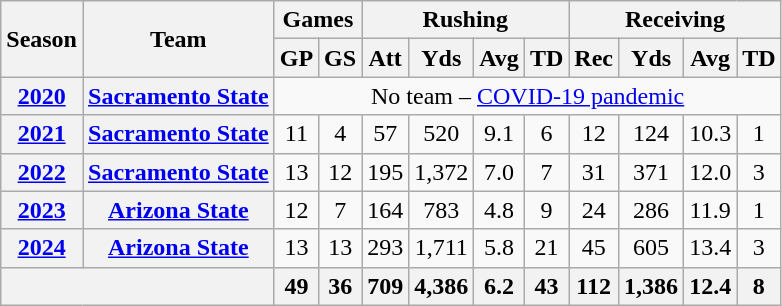<table class="wikitable" style="text-align:center;">
<tr>
<th rowspan="2">Season</th>
<th rowspan="2">Team</th>
<th colspan="2">Games</th>
<th colspan="4">Rushing</th>
<th colspan="4">Receiving</th>
</tr>
<tr>
<th>GP</th>
<th>GS</th>
<th>Att</th>
<th>Yds</th>
<th>Avg</th>
<th>TD</th>
<th>Rec</th>
<th>Yds</th>
<th>Avg</th>
<th>TD</th>
</tr>
<tr>
<th><a href='#'>2020</a></th>
<th><a href='#'>Sacramento State</a></th>
<td colspan="10">No team – <a href='#'>COVID-19 pandemic</a></td>
</tr>
<tr>
<th><a href='#'>2021</a></th>
<th><a href='#'>Sacramento State</a></th>
<td>11</td>
<td>4</td>
<td>57</td>
<td>520</td>
<td>9.1</td>
<td>6</td>
<td>12</td>
<td>124</td>
<td>10.3</td>
<td>1</td>
</tr>
<tr>
<th><a href='#'>2022</a></th>
<th><a href='#'>Sacramento State</a></th>
<td>13</td>
<td>12</td>
<td>195</td>
<td>1,372</td>
<td>7.0</td>
<td>7</td>
<td>31</td>
<td>371</td>
<td>12.0</td>
<td>3</td>
</tr>
<tr>
<th><a href='#'>2023</a></th>
<th><a href='#'>Arizona State</a></th>
<td>12</td>
<td>7</td>
<td>164</td>
<td>783</td>
<td>4.8</td>
<td>9</td>
<td>24</td>
<td>286</td>
<td>11.9</td>
<td>1</td>
</tr>
<tr>
<th><a href='#'>2024</a></th>
<th><a href='#'>Arizona State</a></th>
<td>13</td>
<td>13</td>
<td>293</td>
<td>1,711</td>
<td>5.8</td>
<td>21</td>
<td>45</td>
<td>605</td>
<td>13.4</td>
<td>3</td>
</tr>
<tr>
<th colspan="2"></th>
<th>49</th>
<th>36</th>
<th>709</th>
<th>4,386</th>
<th>6.2</th>
<th>43</th>
<th>112</th>
<th>1,386</th>
<th>12.4</th>
<th>8</th>
</tr>
</table>
